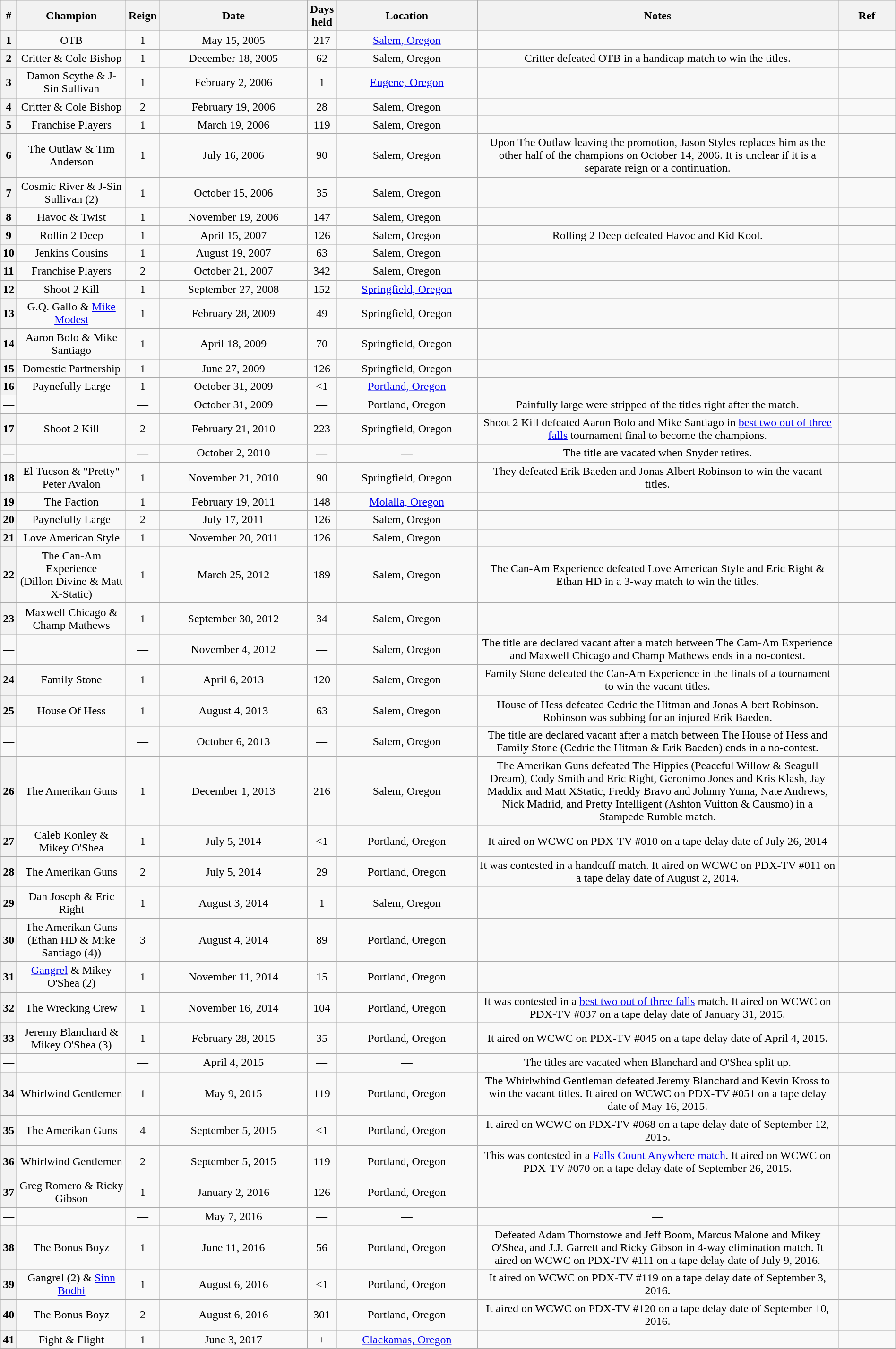<table class="wikitable sortable"  style="text-align:center; width:100%;">
<tr>
<th style="width:0;" data-sort- type="number">#</th>
<th width=13%>Champion</th>
<th style="width:0;" data-sort- type="number">Reign</th>
<th width=18%>Date</th>
<th style="width:0;" data-sort- type="number">Days held</th>
<th width=17%>Location</th>
<th style="width:45%;" class="unsortable">Notes</th>
<th width=17%>Ref</th>
</tr>
<tr>
<th>1</th>
<td>OTB<br> </td>
<td>1</td>
<td>May 15, 2005</td>
<td>217</td>
<td><a href='#'>Salem, Oregon</a></td>
<td></td>
<td></td>
</tr>
<tr>
<th>2</th>
<td>Critter & Cole Bishop</td>
<td>1</td>
<td>December 18, 2005</td>
<td>62</td>
<td>Salem, Oregon</td>
<td>Critter defeated OTB in a handicap match to win the titles.</td>
<td></td>
</tr>
<tr>
<th>3</th>
<td>Damon Scythe & J-Sin Sullivan</td>
<td>1</td>
<td>February 2, 2006</td>
<td>1</td>
<td><a href='#'>Eugene, Oregon</a></td>
<td></td>
<td></td>
</tr>
<tr>
<th>4</th>
<td>Critter & Cole Bishop</td>
<td>2</td>
<td>February 19, 2006</td>
<td>28</td>
<td>Salem, Oregon</td>
<td></td>
<td></td>
</tr>
<tr>
<th>5</th>
<td>Franchise Players<br> </td>
<td>1</td>
<td>March 19, 2006</td>
<td>119</td>
<td>Salem, Oregon</td>
<td></td>
<td></td>
</tr>
<tr>
<th>6</th>
<td>The Outlaw & Tim Anderson</td>
<td>1</td>
<td>July 16, 2006</td>
<td>90</td>
<td>Salem, Oregon</td>
<td>Upon The Outlaw leaving the promotion, Jason Styles replaces him as the other half of the champions on October 14, 2006.  It is unclear if it is a separate reign or a continuation.</td>
<td></td>
</tr>
<tr>
<th>7</th>
<td>Cosmic River & J-Sin Sullivan (2)</td>
<td>1</td>
<td>October 15, 2006</td>
<td>35</td>
<td>Salem, Oregon</td>
<td></td>
<td></td>
</tr>
<tr>
<th>8</th>
<td>Havoc & Twist</td>
<td>1</td>
<td>November 19, 2006</td>
<td>147</td>
<td>Salem, Oregon</td>
<td></td>
<td></td>
</tr>
<tr>
<th>9</th>
<td>Rollin 2 Deep<br> </td>
<td>1</td>
<td>April 15, 2007</td>
<td>126</td>
<td>Salem, Oregon</td>
<td>Rolling 2 Deep defeated Havoc and Kid Kool.</td>
<td></td>
</tr>
<tr>
<th>10</th>
<td>Jenkins Cousins<br> </td>
<td>1</td>
<td>August 19, 2007</td>
<td>63</td>
<td>Salem, Oregon</td>
<td></td>
<td></td>
</tr>
<tr>
<th>11</th>
<td>Franchise Players<br> </td>
<td>2</td>
<td>October 21, 2007</td>
<td>342</td>
<td>Salem, Oregon</td>
<td></td>
<td></td>
</tr>
<tr>
<th>12</th>
<td>Shoot 2 Kill<br> </td>
<td>1</td>
<td>September 27, 2008</td>
<td>152</td>
<td><a href='#'>Springfield, Oregon</a></td>
<td></td>
<td></td>
</tr>
<tr>
<th>13</th>
<td>G.Q. Gallo & <a href='#'>Mike Modest</a></td>
<td>1</td>
<td>February 28, 2009</td>
<td>49</td>
<td>Springfield, Oregon</td>
<td></td>
<td></td>
</tr>
<tr>
<th>14</th>
<td>Aaron Bolo & Mike Santiago</td>
<td>1</td>
<td>April 18, 2009</td>
<td>70</td>
<td>Springfield, Oregon</td>
<td></td>
<td></td>
</tr>
<tr>
<th>15</th>
<td>Domestic Partnership<br> </td>
<td>1</td>
<td>June 27, 2009</td>
<td>126</td>
<td>Springfield, Oregon</td>
<td></td>
<td></td>
</tr>
<tr>
<th>16</th>
<td>Paynefully Large<br> </td>
<td>1</td>
<td>October 31, 2009</td>
<td><1</td>
<td><a href='#'>Portland, Oregon</a></td>
<td></td>
<td></td>
</tr>
<tr>
<td>—</td>
<td></td>
<td>—</td>
<td>October 31, 2009</td>
<td>—</td>
<td>Portland, Oregon</td>
<td>Painfully large were stripped of the titles right after the match.</td>
<td></td>
</tr>
<tr>
<th>17</th>
<td>Shoot 2 Kill<br> </td>
<td>2</td>
<td>February 21, 2010</td>
<td>223</td>
<td>Springfield, Oregon</td>
<td>Shoot 2 Kill defeated Aaron Bolo and Mike Santiago in <a href='#'>best two out of three falls</a> tournament final to become the champions.</td>
<td></td>
</tr>
<tr>
<td>—</td>
<td></td>
<td>—</td>
<td>October 2, 2010</td>
<td>—</td>
<td>—</td>
<td>The title are vacated when Snyder retires.</td>
<td></td>
</tr>
<tr>
<th>18</th>
<td>El Tucson & "Pretty" Peter Avalon</td>
<td>1</td>
<td>November 21, 2010</td>
<td>90</td>
<td>Springfield, Oregon</td>
<td>They defeated Erik Baeden and Jonas Albert Robinson to win the vacant titles.</td>
<td></td>
</tr>
<tr>
<th>19</th>
<td>The Faction<br> </td>
<td>1</td>
<td>February 19, 2011</td>
<td>148</td>
<td><a href='#'>Molalla, Oregon</a></td>
<td></td>
<td></td>
</tr>
<tr>
<th>20</th>
<td>Paynefully Large<br> </td>
<td>2</td>
<td>July 17, 2011</td>
<td>126</td>
<td>Salem, Oregon</td>
<td></td>
<td></td>
</tr>
<tr>
<th>21</th>
<td>Love American Style<br> </td>
<td>1</td>
<td>November 20, 2011</td>
<td>126</td>
<td>Salem, Oregon</td>
<td></td>
<td></td>
</tr>
<tr>
<th>22</th>
<td>The Can-Am Experience<br> (Dillon Divine & Matt X-Static)</td>
<td>1</td>
<td>March 25, 2012</td>
<td>189</td>
<td>Salem, Oregon</td>
<td>The Can-Am Experience defeated Love American Style and Eric Right & Ethan HD in a 3-way match to win the titles.</td>
<td></td>
</tr>
<tr>
<th>23</th>
<td>Maxwell Chicago & Champ Mathews</td>
<td>1</td>
<td>September 30, 2012</td>
<td>34</td>
<td>Salem, Oregon</td>
<td></td>
<td></td>
</tr>
<tr>
<td>—</td>
<td></td>
<td>—</td>
<td>November 4, 2012</td>
<td>—</td>
<td>Salem, Oregon</td>
<td>The title are declared vacant after a match between The Cam-Am Experience and Maxwell Chicago and Champ Mathews ends in a no-contest.</td>
<td></td>
</tr>
<tr>
<th>24</th>
<td>Family Stone<br> </td>
<td>1</td>
<td>April 6, 2013</td>
<td>120</td>
<td>Salem, Oregon</td>
<td>Family Stone defeated the Can-Am Experience in the finals of a tournament to win the vacant titles.</td>
<td></td>
</tr>
<tr>
<th>25</th>
<td>House Of Hess<br> </td>
<td>1</td>
<td>August 4, 2013</td>
<td>63</td>
<td>Salem, Oregon</td>
<td>House of Hess defeated Cedric the Hitman and Jonas Albert Robinson. Robinson was subbing for an injured Erik Baeden.</td>
<td></td>
</tr>
<tr>
<td>—</td>
<td></td>
<td>—</td>
<td>October 6, 2013</td>
<td>—</td>
<td>Salem, Oregon</td>
<td>The title are declared vacant after a match between The House of Hess and Family Stone (Cedric the Hitman & Erik Baeden) ends in a no-contest.</td>
<td></td>
</tr>
<tr>
<th>26</th>
<td>The Amerikan Guns<br> </td>
<td>1</td>
<td>December 1, 2013</td>
<td>216</td>
<td>Salem, Oregon</td>
<td>The Amerikan Guns defeated The Hippies (Peaceful Willow & Seagull Dream), Cody Smith and Eric Right, Geronimo Jones and Kris Klash, Jay Maddix and Matt XStatic, Freddy Bravo and Johnny Yuma, Nate Andrews, Nick Madrid, and Pretty Intelligent (Ashton Vuitton & Causmo) in a Stampede Rumble match.</td>
<td></td>
</tr>
<tr>
<th>27</th>
<td>Caleb Konley & Mikey O'Shea</td>
<td>1</td>
<td>July 5, 2014</td>
<td><1</td>
<td>Portland, Oregon</td>
<td>It aired on WCWC on PDX-TV #010 on a tape delay date of July 26, 2014</td>
<td></td>
</tr>
<tr>
<th>28</th>
<td>The Amerikan Guns<br> </td>
<td>2</td>
<td>July 5, 2014</td>
<td>29</td>
<td>Portland, Oregon</td>
<td>It was contested in a handcuff match.  It aired on WCWC on PDX-TV #011 on a tape delay date of August 2, 2014.</td>
<td></td>
</tr>
<tr>
<th>29</th>
<td>Dan Joseph & Eric Right</td>
<td>1</td>
<td>August 3, 2014</td>
<td>1</td>
<td>Salem, Oregon</td>
<td></td>
<td></td>
</tr>
<tr>
<th>30</th>
<td>The Amerikan Guns<br> (Ethan HD & Mike Santiago (4))</td>
<td>3</td>
<td>August 4, 2014</td>
<td>89</td>
<td>Portland, Oregon</td>
<td></td>
<td></td>
</tr>
<tr>
<th>31</th>
<td><a href='#'>Gangrel</a> & Mikey O'Shea (2)</td>
<td>1</td>
<td>November 11, 2014</td>
<td>15</td>
<td>Portland, Oregon</td>
<td></td>
<td></td>
</tr>
<tr>
<th>32</th>
<td>The Wrecking Crew<br> </td>
<td>1</td>
<td>November 16, 2014</td>
<td>104</td>
<td>Portland, Oregon</td>
<td>It was contested in a <a href='#'>best two out of three falls</a> match.  It aired on WCWC on PDX-TV #037 on a tape delay date of January 31, 2015.</td>
<td></td>
</tr>
<tr>
<th>33</th>
<td>Jeremy Blanchard & Mikey O'Shea (3)</td>
<td>1</td>
<td>February 28, 2015</td>
<td>35</td>
<td>Portland, Oregon</td>
<td>It aired on WCWC on PDX-TV #045 on a tape delay date of April 4, 2015.</td>
<td></td>
</tr>
<tr>
<td>—</td>
<td></td>
<td>—</td>
<td>April 4, 2015</td>
<td>—</td>
<td>—</td>
<td>The titles are vacated when Blanchard and O'Shea split up.</td>
<td></td>
</tr>
<tr>
<th>34</th>
<td>Whirlwind Gentlemen<br> </td>
<td>1</td>
<td>May 9, 2015</td>
<td>119</td>
<td>Portland, Oregon</td>
<td>The Whirlwhind Gentleman defeated Jeremy Blanchard and Kevin Kross to win the vacant titles.  It aired on WCWC on PDX-TV #051 on a tape delay date of May 16, 2015.</td>
<td></td>
</tr>
<tr>
<th>35</th>
<td>The Amerikan Guns<br> </td>
<td>4</td>
<td>September 5, 2015</td>
<td><1</td>
<td>Portland, Oregon</td>
<td>It aired on WCWC on PDX-TV #068 on a tape delay date of September 12, 2015.</td>
<td></td>
</tr>
<tr>
<th>36</th>
<td>Whirlwind Gentlemen<br> </td>
<td>2</td>
<td>September 5, 2015</td>
<td>119</td>
<td>Portland, Oregon</td>
<td>This was contested in a <a href='#'>Falls Count Anywhere match</a>.  It aired on WCWC on PDX-TV #070 on a tape delay date of September 26, 2015.</td>
<td></td>
</tr>
<tr>
<th>37</th>
<td>Greg Romero & Ricky Gibson</td>
<td>1</td>
<td>January 2, 2016</td>
<td>126</td>
<td>Portland, Oregon</td>
<td></td>
<td></td>
</tr>
<tr>
<td>—</td>
<td></td>
<td>—</td>
<td>May 7, 2016</td>
<td>—</td>
<td>—</td>
<td>—</td>
<td></td>
</tr>
<tr>
<th>38</th>
<td>The Bonus Boyz<br> </td>
<td>1</td>
<td>June 11, 2016</td>
<td>56</td>
<td>Portland, Oregon</td>
<td>Defeated Adam Thornstowe and Jeff Boom, Marcus Malone and Mikey O'Shea, and J.J. Garrett and Ricky Gibson in 4-way elimination match.  It aired on WCWC on PDX-TV #111 on a tape delay date of July 9, 2016.</td>
<td></td>
</tr>
<tr>
<th>39</th>
<td>Gangrel (2) & <a href='#'>Sinn Bodhi</a></td>
<td>1</td>
<td>August 6, 2016</td>
<td><1</td>
<td>Portland, Oregon</td>
<td>It aired on WCWC on PDX-TV #119 on a tape delay date of September 3, 2016.</td>
<td></td>
</tr>
<tr>
<th>40</th>
<td>The Bonus Boyz<br> </td>
<td>2</td>
<td>August 6, 2016</td>
<td>301</td>
<td>Portland, Oregon</td>
<td>It aired on WCWC on PDX-TV #120 on a tape delay date of September 10, 2016.</td>
<td></td>
</tr>
<tr>
<th>41</th>
<td>Fight & Flight<br> </td>
<td>1</td>
<td>June 3, 2017</td>
<td>+</td>
<td><a href='#'>Clackamas, Oregon</a></td>
<td></td>
<td></td>
</tr>
</table>
